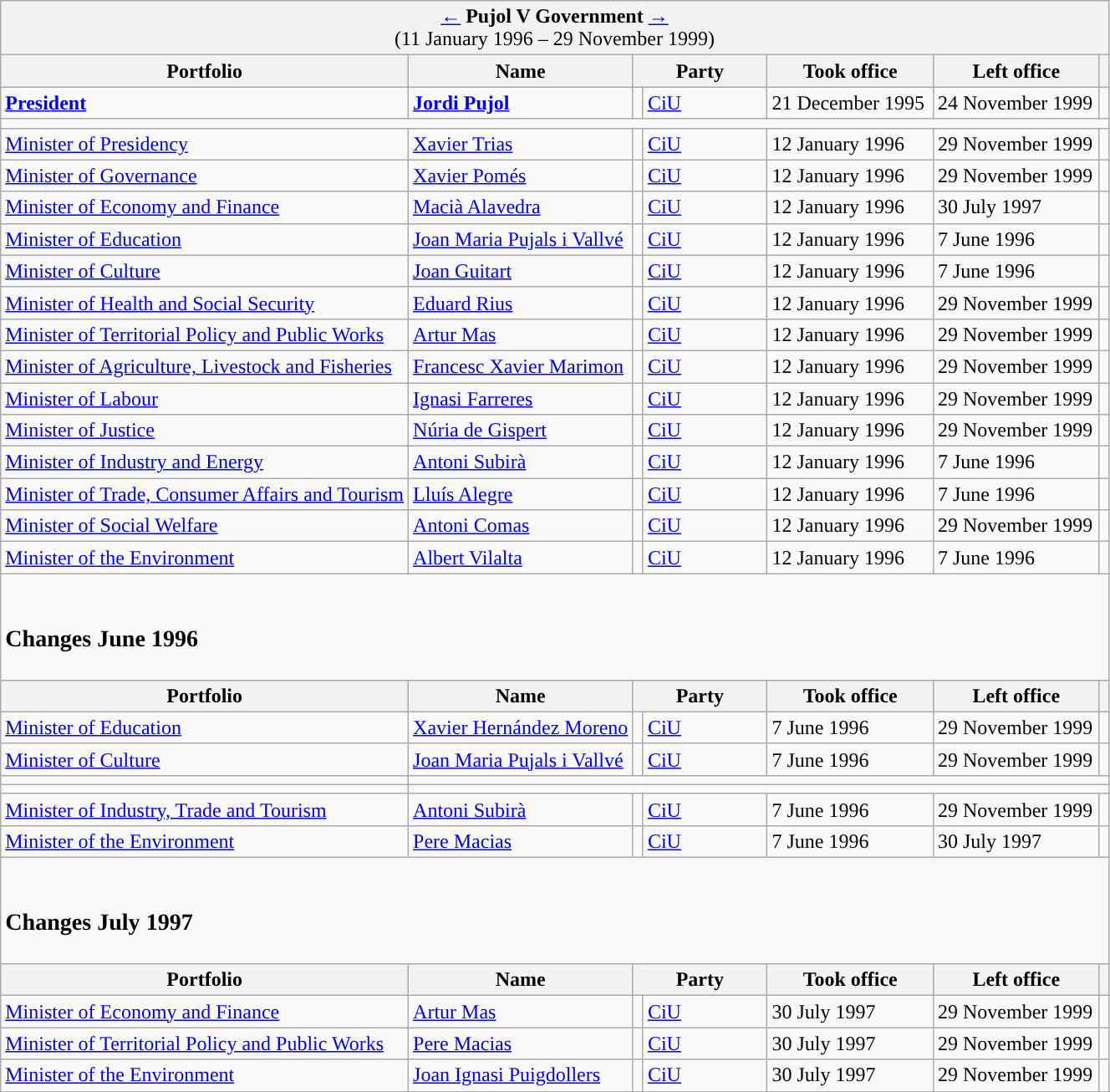<table class="wikitable">
<tr>
<td colspan="7" bgcolor="#F2F2F2" align="center"><a href='#'>←</a> <strong>Pujol V Government</strong> <a href='#'>→</a><br>(11 January 1996 – 29 November 1999)</td>
</tr>
<tr>
<th>Portfolio</th>
<th>Name</th>
<th width="100px" colspan="2">Party</th>
<th width="125px">Took office</th>
<th width="125px">Left office</th>
<th></th>
</tr>
<tr>
<td><strong><a href='#'>President</a></strong></td>
<td><strong><a href='#'>Jordi Pujol</a></strong></td>
<td width="1" style="background-color:"></td>
<td><a href='#'>CiU</a> </td>
<td>21 December 1995</td>
<td>24 November 1999</td>
<td align="center"></td>
</tr>
<tr>
<td colspan="7"></td>
</tr>
<tr>
<td><a href='#'>Minister of Presidency</a></td>
<td><a href='#'>Xavier Trias</a></td>
<td style="background-color:"></td>
<td><a href='#'>CiU</a> </td>
<td>12 January 1996</td>
<td>29 November 1999</td>
<td align="center"></td>
</tr>
<tr>
<td><a href='#'>Minister of Governance</a></td>
<td><a href='#'>Xavier Pomés</a></td>
<td style="background-color:"></td>
<td><a href='#'>CiU</a> </td>
<td>12 January 1996</td>
<td>29 November 1999</td>
<td align="center"></td>
</tr>
<tr>
<td><a href='#'>Minister of Economy and Finance</a></td>
<td><a href='#'>Macià Alavedra</a></td>
<td style="background-color:"></td>
<td><a href='#'>CiU</a> </td>
<td>12 January 1996</td>
<td>30 July 1997</td>
<td align="center"></td>
</tr>
<tr>
<td><a href='#'>Minister of Education</a></td>
<td><a href='#'>Joan Maria Pujals i Vallvé</a></td>
<td style="background-color:"></td>
<td><a href='#'>CiU</a> </td>
<td>12 January 1996</td>
<td>7 June 1996</td>
<td align="center"></td>
</tr>
<tr>
<td><a href='#'>Minister of Culture</a></td>
<td><a href='#'>Joan Guitart</a></td>
<td style="background-color:"></td>
<td><a href='#'>CiU</a> </td>
<td>12 January 1996</td>
<td>7 June 1996</td>
<td align="center"></td>
</tr>
<tr>
<td><a href='#'>Minister of Health and Social Security</a></td>
<td><a href='#'>Eduard Rius</a></td>
<td style="background-color:"></td>
<td><a href='#'>CiU</a> </td>
<td>12 January 1996</td>
<td>29 November 1999</td>
<td align="center"></td>
</tr>
<tr>
<td><a href='#'>Minister of Territorial Policy and Public Works</a></td>
<td><a href='#'>Artur Mas</a></td>
<td style="background-color:"></td>
<td><a href='#'>CiU</a> </td>
<td>12 January 1996</td>
<td>29 November 1999</td>
<td align="center"></td>
</tr>
<tr>
<td><a href='#'>Minister of Agriculture, Livestock and Fisheries</a></td>
<td><a href='#'>Francesc Xavier Marimon</a></td>
<td style="background-color:"></td>
<td><a href='#'>CiU</a> </td>
<td>12 January 1996</td>
<td>29 November 1999</td>
<td align="center"></td>
</tr>
<tr>
<td><a href='#'>Minister of Labour</a></td>
<td><a href='#'>Ignasi Farreres</a></td>
<td style="background-color:"></td>
<td><a href='#'>CiU</a> </td>
<td>12 January 1996</td>
<td>29 November 1999</td>
<td align="center"></td>
</tr>
<tr>
<td><a href='#'>Minister of Justice</a></td>
<td><a href='#'>Núria de Gispert</a></td>
<td style="background-color:"></td>
<td><a href='#'>CiU</a> </td>
<td>12 January 1996</td>
<td>29 November 1999</td>
<td align="center"></td>
</tr>
<tr>
<td><a href='#'>Minister of Industry and Energy</a></td>
<td><a href='#'>Antoni Subirà</a></td>
<td style="background-color:"></td>
<td><a href='#'>CiU</a> </td>
<td>12 January 1996</td>
<td>7 June 1996</td>
<td align="center"></td>
</tr>
<tr>
<td><a href='#'>Minister of Trade, Consumer Affairs and Tourism</a></td>
<td><a href='#'>Lluís Alegre</a></td>
<td style="background-color:"></td>
<td><a href='#'>CiU</a> </td>
<td>12 January 1996</td>
<td>7 June 1996</td>
<td align="center"></td>
</tr>
<tr>
<td><a href='#'>Minister of Social Welfare</a></td>
<td><a href='#'>Antoni Comas</a></td>
<td style="background-color:"></td>
<td><a href='#'>CiU</a> </td>
<td>12 January 1996</td>
<td>29 November 1999</td>
<td align="center"></td>
</tr>
<tr>
<td><a href='#'>Minister of the Environment</a></td>
<td><a href='#'>Albert Vilalta</a></td>
<td style="background-color:"></td>
<td><a href='#'>CiU</a> </td>
<td>12 January 1996</td>
<td>7 June 1996</td>
<td align="center"></td>
</tr>
<tr>
<td colspan="7"><br><h3>Changes June 1996</h3></td>
</tr>
<tr>
<th>Portfolio</th>
<th>Name</th>
<th colspan="2">Party</th>
<th>Took office</th>
<th>Left office</th>
<th></th>
</tr>
<tr>
<td><a href='#'>Minister of Education</a></td>
<td><a href='#'>Xavier Hernández Moreno</a></td>
<td style="background-color:"></td>
<td><a href='#'>CiU</a> </td>
<td>7 June 1996</td>
<td>29 November 1999</td>
<td align="center"></td>
</tr>
<tr>
<td><a href='#'>Minister of Culture</a></td>
<td><a href='#'>Joan Maria Pujals i Vallvé</a></td>
<td style="background-color:"></td>
<td><a href='#'>CiU</a> </td>
<td>7 June 1996</td>
<td>29 November 1999</td>
<td></td>
</tr>
<tr>
<td></td>
<td colspan="6"></td>
</tr>
<tr>
<td></td>
<td colspan="6"></td>
</tr>
<tr>
<td><a href='#'>Minister of Industry, Trade and Tourism</a></td>
<td><a href='#'>Antoni Subirà</a></td>
<td style="background-color:"></td>
<td><a href='#'>CiU</a> </td>
<td>7 June 1996</td>
<td>29 November 1999</td>
<td></td>
</tr>
<tr>
<td><a href='#'>Minister of the Environment</a></td>
<td><a href='#'>Pere Macias</a></td>
<td style="background-color:"></td>
<td><a href='#'>CiU</a> </td>
<td>7 June 1996</td>
<td>30 July 1997</td>
<td></td>
</tr>
<tr>
<td colspan="7"><br><h3>Changes July 1997</h3></td>
</tr>
<tr>
<th>Portfolio</th>
<th>Name</th>
<th colspan="2">Party</th>
<th>Took office</th>
<th>Left office</th>
<th></th>
</tr>
<tr>
<td><a href='#'>Minister of Economy and Finance</a></td>
<td><a href='#'>Artur Mas</a></td>
<td style="background-color:"></td>
<td><a href='#'>CiU</a> </td>
<td>30 July 1997</td>
<td>29 November 1999</td>
<td align="center"></td>
</tr>
<tr>
<td><a href='#'>Minister of Territorial Policy and Public Works</a></td>
<td><a href='#'>Pere Macias</a></td>
<td style="background-color:"></td>
<td><a href='#'>CiU</a> </td>
<td>30 July 1997</td>
<td>29 November 1999</td>
<td align="center"></td>
</tr>
<tr>
<td><a href='#'>Minister of the Environment</a></td>
<td><a href='#'>Joan Ignasi Puigdollers</a></td>
<td style="background-color:"></td>
<td><a href='#'>CiU</a> </td>
<td>30 July 1997</td>
<td>29 November 1999</td>
<td align="center"></td>
</tr>
</table>
